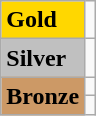<table class="wikitable">
<tr>
<td bgcolor="gold"><strong>Gold</strong></td>
<td></td>
</tr>
<tr>
<td bgcolor="silver"><strong>Silver</strong></td>
<td></td>
</tr>
<tr>
<td rowspan="2" bgcolor="#cc9966"><strong>Bronze</strong></td>
<td></td>
</tr>
<tr>
<td></td>
</tr>
</table>
